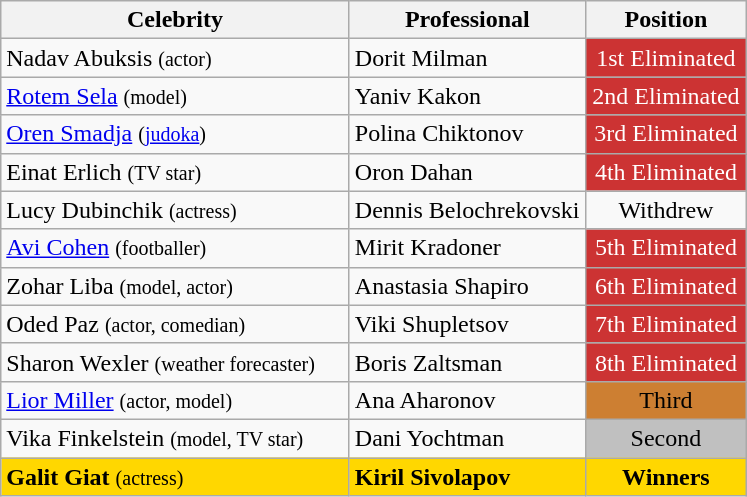<table class="wikitable" border="1">
<tr>
<th width="225">Celebrity</th>
<th width="150">Professional</th>
<th width="100">Position</th>
</tr>
<tr>
<td>Nadav Abuksis <small>(actor)</small></td>
<td>Dorit Milman</td>
<td style="background: #c33; color: #fff;" align="center">1st Eliminated</td>
</tr>
<tr>
<td><a href='#'>Rotem Sela</a> <small>(model)</small></td>
<td>Yaniv Kakon</td>
<td style="background: #c33; color: #fff;" align="center">2nd Eliminated</td>
</tr>
<tr>
<td><a href='#'>Oren Smadja</a> <small>(<a href='#'>judoka</a>)</small></td>
<td>Polina Chiktonov</td>
<td style="background: #c33; color: #fff;" align="center">3rd Eliminated</td>
</tr>
<tr>
<td>Einat Erlich <small>(TV star)</small></td>
<td>Oron Dahan</td>
<td style="background: #c33; color: #fff;" align="center">4th Eliminated</td>
</tr>
<tr>
<td>Lucy Dubinchik <small>(actress)</small></td>
<td>Dennis Belochrekovski</td>
<td align="center">Withdrew</td>
</tr>
<tr>
<td><a href='#'>Avi Cohen</a> <small>(footballer)</small></td>
<td>Mirit Kradoner</td>
<td style="background: #c33; color: #fff;" align="center">5th Eliminated</td>
</tr>
<tr>
<td>Zohar Liba <small>(model, actor)</small></td>
<td>Anastasia Shapiro</td>
<td style="background: #c33; color: #fff;" align="center">6th Eliminated</td>
</tr>
<tr>
<td>Oded Paz <small>(actor, comedian)</small></td>
<td>Viki Shupletsov</td>
<td style="background: #c33; color: #fff;" align="center">7th Eliminated</td>
</tr>
<tr>
<td>Sharon Wexler <small>(weather forecaster)</small></td>
<td>Boris Zaltsman</td>
<td style="background: #c33; color: #fff;" align="center">8th Eliminated</td>
</tr>
<tr>
<td><a href='#'>Lior Miller</a> <small>(actor, model)</small></td>
<td>Ana Aharonov</td>
<td style="background: #CD7F32;"  align="center">Third</td>
</tr>
<tr>
<td>Vika Finkelstein <small>(model, TV star)</small></td>
<td>Dani Yochtman</td>
<td style="background: silver;"  align="center">Second</td>
</tr>
<tr>
<td style="background: gold;"><strong>Galit Giat</strong> <small>(actress)</small></td>
<td style="background: gold;"><strong>Kiril Sivolapov</strong></td>
<td style="background: gold;"  align="center"><strong>Winners</strong></td>
</tr>
</table>
